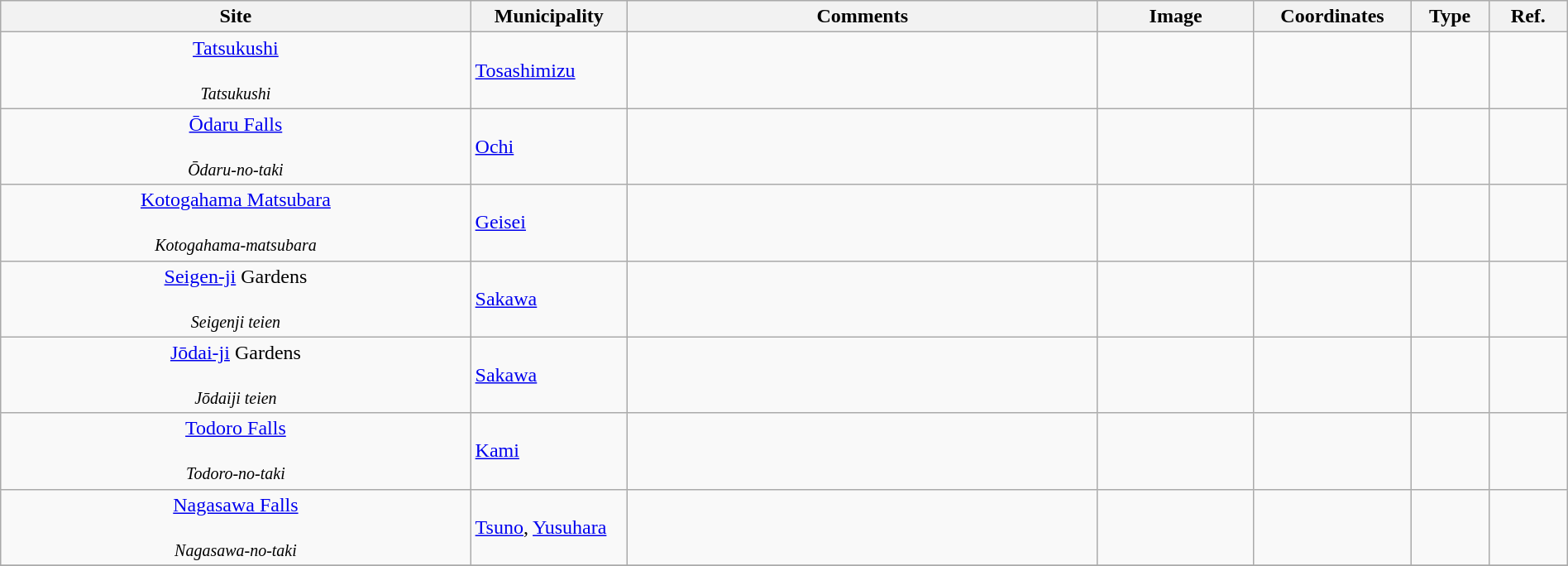<table class="wikitable sortable"  style="width:100%;">
<tr>
<th width="30%" align="left">Site</th>
<th width="10%" align="left">Municipality</th>
<th width="30%" align="left" class="unsortable">Comments</th>
<th width="10%" align="left"  class="unsortable">Image</th>
<th width="10%" align="left" class="unsortable">Coordinates</th>
<th width="5%" align="left">Type</th>
<th width="5%" align="left"  class="unsortable">Ref.</th>
</tr>
<tr>
<td align="center"><a href='#'>Tatsukushi</a><br><br><small><em>Tatsukushi</em></small></td>
<td><a href='#'>Tosashimizu</a></td>
<td></td>
<td></td>
<td></td>
<td></td>
<td></td>
</tr>
<tr>
<td align="center"><a href='#'>Ōdaru Falls</a><br><br><small><em>Ōdaru-no-taki</em></small></td>
<td><a href='#'>Ochi</a></td>
<td></td>
<td></td>
<td></td>
<td></td>
<td></td>
</tr>
<tr>
<td align="center"><a href='#'>Kotogahama Matsubara</a><br><br><small><em>Kotogahama-matsubara</em></small></td>
<td><a href='#'>Geisei</a></td>
<td></td>
<td></td>
<td></td>
<td></td>
<td></td>
</tr>
<tr>
<td align="center"><a href='#'>Seigen-ji</a> Gardens<br><br><small><em>Seigenji teien</em></small></td>
<td><a href='#'>Sakawa</a></td>
<td></td>
<td></td>
<td></td>
<td></td>
<td></td>
</tr>
<tr>
<td align="center"><a href='#'>Jōdai-ji</a> Gardens<br><br><small><em>Jōdaiji teien</em></small></td>
<td><a href='#'>Sakawa</a></td>
<td></td>
<td></td>
<td></td>
<td></td>
<td></td>
</tr>
<tr>
<td align="center"><a href='#'>Todoro Falls</a><br><br><small><em>Todoro-no-taki</em></small></td>
<td><a href='#'>Kami</a></td>
<td></td>
<td></td>
<td></td>
<td></td>
<td></td>
</tr>
<tr>
<td align="center"><a href='#'>Nagasawa Falls</a><br><br><small><em>Nagasawa-no-taki</em></small></td>
<td><a href='#'>Tsuno</a>, <a href='#'>Yusuhara</a></td>
<td></td>
<td></td>
<td></td>
<td></td>
<td></td>
</tr>
<tr>
</tr>
</table>
